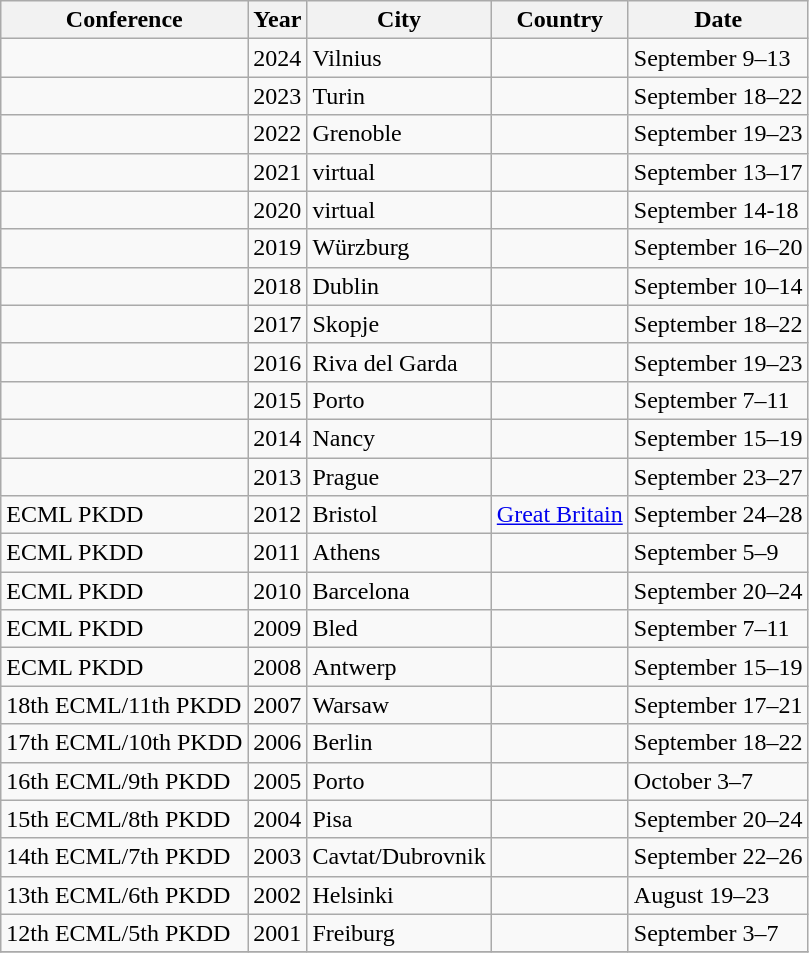<table class="wikitable" border="1">
<tr>
<th>Conference</th>
<th>Year</th>
<th>City</th>
<th>Country</th>
<th>Date</th>
</tr>
<tr>
<td></td>
<td>2024</td>
<td>Vilnius</td>
<td></td>
<td>September 9–13</td>
</tr>
<tr>
<td></td>
<td>2023</td>
<td>Turin</td>
<td></td>
<td>September 18–22</td>
</tr>
<tr>
<td></td>
<td>2022</td>
<td>Grenoble</td>
<td></td>
<td>September 19–23</td>
</tr>
<tr>
<td></td>
<td>2021</td>
<td>virtual</td>
<td></td>
<td>September 13–17</td>
</tr>
<tr>
<td></td>
<td>2020</td>
<td>virtual</td>
<td></td>
<td>September 14-18</td>
</tr>
<tr>
<td></td>
<td>2019</td>
<td>Würzburg</td>
<td></td>
<td>September 16–20</td>
</tr>
<tr>
<td></td>
<td>2018</td>
<td>Dublin</td>
<td></td>
<td>September 10–14</td>
</tr>
<tr>
<td></td>
<td>2017</td>
<td>Skopje</td>
<td></td>
<td>September 18–22</td>
</tr>
<tr>
<td></td>
<td>2016</td>
<td>Riva del Garda</td>
<td></td>
<td>September 19–23</td>
</tr>
<tr>
<td></td>
<td>2015</td>
<td>Porto</td>
<td></td>
<td>September 7–11</td>
</tr>
<tr>
<td></td>
<td>2014</td>
<td>Nancy</td>
<td></td>
<td>September 15–19</td>
</tr>
<tr>
<td></td>
<td>2013</td>
<td>Prague</td>
<td></td>
<td>September 23–27</td>
</tr>
<tr>
<td>ECML PKDD</td>
<td>2012</td>
<td>Bristol</td>
<td> <a href='#'>Great Britain</a></td>
<td>September 24–28</td>
</tr>
<tr>
<td>ECML PKDD</td>
<td>2011</td>
<td>Athens</td>
<td></td>
<td>September 5–9</td>
</tr>
<tr>
<td>ECML PKDD</td>
<td>2010</td>
<td>Barcelona</td>
<td></td>
<td>September 20–24</td>
</tr>
<tr>
<td>ECML PKDD</td>
<td>2009</td>
<td>Bled</td>
<td></td>
<td>September 7–11</td>
</tr>
<tr>
<td>ECML PKDD</td>
<td>2008</td>
<td>Antwerp</td>
<td></td>
<td>September 15–19</td>
</tr>
<tr>
<td>18th ECML/11th PKDD</td>
<td>2007</td>
<td>Warsaw</td>
<td></td>
<td>September 17–21</td>
</tr>
<tr>
<td>17th ECML/10th PKDD</td>
<td>2006</td>
<td>Berlin</td>
<td></td>
<td>September 18–22</td>
</tr>
<tr>
<td>16th ECML/9th PKDD</td>
<td>2005</td>
<td>Porto</td>
<td></td>
<td>October 3–7</td>
</tr>
<tr>
<td>15th ECML/8th PKDD</td>
<td>2004</td>
<td>Pisa</td>
<td></td>
<td>September 20–24</td>
</tr>
<tr>
<td>14th ECML/7th PKDD</td>
<td>2003</td>
<td>Cavtat/Dubrovnik</td>
<td></td>
<td>September 22–26</td>
</tr>
<tr>
<td>13th ECML/6th PKDD</td>
<td>2002</td>
<td>Helsinki</td>
<td></td>
<td>August 19–23</td>
</tr>
<tr>
<td>12th ECML/5th PKDD</td>
<td>2001</td>
<td>Freiburg</td>
<td></td>
<td>September 3–7</td>
</tr>
<tr>
</tr>
</table>
